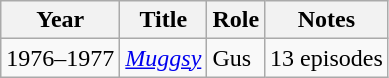<table class="wikitable">
<tr>
<th>Year</th>
<th>Title</th>
<th>Role</th>
<th>Notes</th>
</tr>
<tr>
<td>1976–1977</td>
<td><em><a href='#'>Muggsy</a></em></td>
<td>Gus</td>
<td>13 episodes</td>
</tr>
</table>
